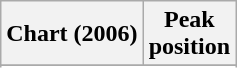<table class="wikitable sortable">
<tr>
<th>Chart (2006)</th>
<th>Peak<br>position</th>
</tr>
<tr>
</tr>
<tr>
</tr>
<tr>
</tr>
<tr>
</tr>
</table>
